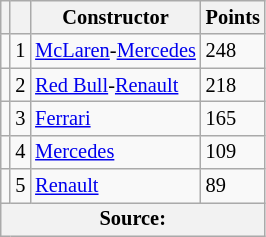<table class="wikitable" style="font-size: 85%;">
<tr>
<th></th>
<th></th>
<th>Constructor</th>
<th>Points</th>
</tr>
<tr>
<td></td>
<td align="center">1</td>
<td> <a href='#'>McLaren</a>-<a href='#'>Mercedes</a></td>
<td>248</td>
</tr>
<tr>
<td></td>
<td align="center">2</td>
<td> <a href='#'>Red Bull</a>-<a href='#'>Renault</a></td>
<td>218</td>
</tr>
<tr>
<td></td>
<td align="center">3</td>
<td> <a href='#'>Ferrari</a></td>
<td>165</td>
</tr>
<tr>
<td></td>
<td align="center">4</td>
<td> <a href='#'>Mercedes</a></td>
<td>109</td>
</tr>
<tr>
<td></td>
<td align="center">5</td>
<td> <a href='#'>Renault</a></td>
<td>89</td>
</tr>
<tr>
<th colspan=4>Source:</th>
</tr>
</table>
